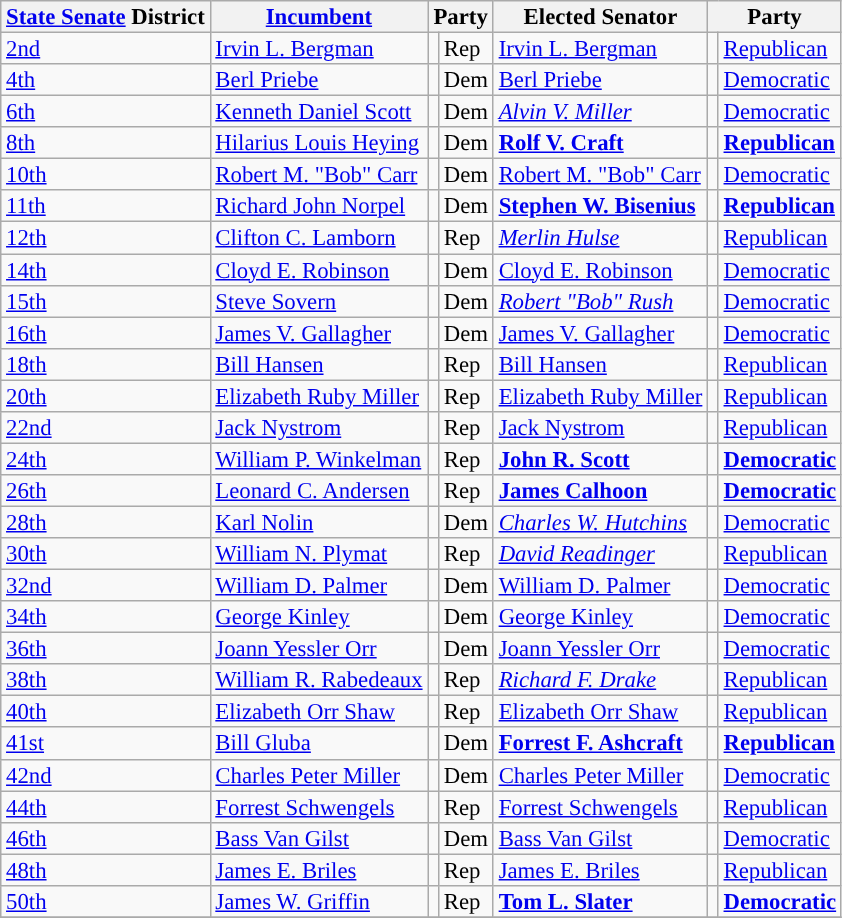<table class="sortable wikitable" style="font-size:95%;line-height:14px;">
<tr>
<th class="unsortable"><a href='#'>State Senate</a> District</th>
<th class="unsortable"><a href='#'>Incumbent</a></th>
<th colspan="2">Party</th>
<th class="unsortable">Elected Senator</th>
<th colspan="2">Party</th>
</tr>
<tr>
<td><a href='#'>2nd</a></td>
<td><a href='#'>Irvin L. Bergman</a></td>
<td style="background:"></td>
<td>Rep</td>
<td><a href='#'>Irvin L. Bergman</a></td>
<td style="background:"></td>
<td><a href='#'>Republican</a></td>
</tr>
<tr>
<td><a href='#'>4th</a></td>
<td><a href='#'>Berl Priebe</a></td>
<td style="background:"></td>
<td>Dem</td>
<td><a href='#'>Berl Priebe</a></td>
<td style="background:"></td>
<td><a href='#'>Democratic</a></td>
</tr>
<tr>
<td><a href='#'>6th</a></td>
<td><a href='#'>Kenneth Daniel Scott</a></td>
<td style="background:"></td>
<td>Dem</td>
<td><em><a href='#'>Alvin V. Miller</a></em></td>
<td style="background:"></td>
<td><a href='#'>Democratic</a></td>
</tr>
<tr>
<td><a href='#'>8th</a></td>
<td><a href='#'>Hilarius Louis Heying</a></td>
<td style="background:"></td>
<td>Dem</td>
<td><strong><a href='#'>Rolf V. Craft</a></strong></td>
<td style="background:"></td>
<td><strong><a href='#'>Republican</a></strong></td>
</tr>
<tr>
<td><a href='#'>10th</a></td>
<td><a href='#'>Robert M. "Bob" Carr</a></td>
<td style="background:"></td>
<td>Dem</td>
<td><a href='#'>Robert M. "Bob" Carr</a></td>
<td style="background:"></td>
<td><a href='#'>Democratic</a></td>
</tr>
<tr>
<td><a href='#'>11th</a></td>
<td><a href='#'>Richard John Norpel</a></td>
<td style="background:"></td>
<td>Dem</td>
<td><strong><a href='#'>Stephen W. Bisenius</a></strong></td>
<td style="background:"></td>
<td><strong><a href='#'>Republican</a></strong></td>
</tr>
<tr>
<td><a href='#'>12th</a></td>
<td><a href='#'>Clifton C. Lamborn</a></td>
<td style="background:"></td>
<td>Rep</td>
<td><em><a href='#'>Merlin Hulse</a></em></td>
<td style="background:"></td>
<td><a href='#'>Republican</a></td>
</tr>
<tr>
<td><a href='#'>14th</a></td>
<td><a href='#'>Cloyd E. Robinson</a></td>
<td style="background:"></td>
<td>Dem</td>
<td><a href='#'>Cloyd E. Robinson</a></td>
<td style="background:"></td>
<td><a href='#'>Democratic</a></td>
</tr>
<tr>
<td><a href='#'>15th</a></td>
<td><a href='#'>Steve Sovern</a></td>
<td style="background:"></td>
<td>Dem</td>
<td><em><a href='#'>Robert "Bob" Rush</a></em></td>
<td style="background:"></td>
<td><a href='#'>Democratic</a></td>
</tr>
<tr>
<td><a href='#'>16th</a></td>
<td><a href='#'>James V. Gallagher</a></td>
<td style="background:"></td>
<td>Dem</td>
<td><a href='#'>James V. Gallagher</a></td>
<td style="background:"></td>
<td><a href='#'>Democratic</a></td>
</tr>
<tr>
<td><a href='#'>18th</a></td>
<td><a href='#'>Bill Hansen</a></td>
<td style="background:"></td>
<td>Rep</td>
<td><a href='#'>Bill Hansen</a></td>
<td style="background:"></td>
<td><a href='#'>Republican</a></td>
</tr>
<tr>
<td><a href='#'>20th</a></td>
<td><a href='#'>Elizabeth Ruby Miller</a></td>
<td style="background:"></td>
<td>Rep</td>
<td><a href='#'>Elizabeth Ruby Miller</a></td>
<td style="background:"></td>
<td><a href='#'>Republican</a></td>
</tr>
<tr>
<td><a href='#'>22nd</a></td>
<td><a href='#'>Jack Nystrom</a></td>
<td style="background:"></td>
<td>Rep</td>
<td><a href='#'>Jack Nystrom</a></td>
<td style="background:"></td>
<td><a href='#'>Republican</a></td>
</tr>
<tr>
<td><a href='#'>24th</a></td>
<td><a href='#'>William P. Winkelman</a></td>
<td style="background:"></td>
<td>Rep</td>
<td><strong><a href='#'>John R. Scott</a></strong></td>
<td style="background:"></td>
<td><strong><a href='#'>Democratic</a></strong></td>
</tr>
<tr>
<td><a href='#'>26th</a></td>
<td><a href='#'>Leonard C. Andersen</a></td>
<td style="background:"></td>
<td>Rep</td>
<td><strong><a href='#'>James Calhoon</a></strong></td>
<td style="background:"></td>
<td><strong><a href='#'>Democratic</a></strong></td>
</tr>
<tr>
<td><a href='#'>28th</a></td>
<td><a href='#'>Karl Nolin</a></td>
<td style="background:"></td>
<td>Dem</td>
<td><em><a href='#'>Charles W. Hutchins</a></em></td>
<td style="background:"></td>
<td><a href='#'>Democratic</a></td>
</tr>
<tr>
<td><a href='#'>30th</a></td>
<td><a href='#'>William N. Plymat</a></td>
<td style="background:"></td>
<td>Rep</td>
<td><em><a href='#'>David Readinger</a></em></td>
<td style="background:"></td>
<td><a href='#'>Republican</a></td>
</tr>
<tr>
<td><a href='#'>32nd</a></td>
<td><a href='#'>William D. Palmer</a></td>
<td style="background:"></td>
<td>Dem</td>
<td><a href='#'>William D. Palmer</a></td>
<td style="background:"></td>
<td><a href='#'>Democratic</a></td>
</tr>
<tr>
<td><a href='#'>34th</a></td>
<td><a href='#'>George Kinley</a></td>
<td style="background:"></td>
<td>Dem</td>
<td><a href='#'>George Kinley</a></td>
<td style="background:"></td>
<td><a href='#'>Democratic</a></td>
</tr>
<tr>
<td><a href='#'>36th</a></td>
<td><a href='#'>Joann Yessler Orr</a></td>
<td style="background:"></td>
<td>Dem</td>
<td><a href='#'>Joann Yessler Orr</a></td>
<td style="background:"></td>
<td><a href='#'>Democratic</a></td>
</tr>
<tr>
<td><a href='#'>38th</a></td>
<td><a href='#'>William R. Rabedeaux</a></td>
<td style="background:"></td>
<td>Rep</td>
<td><em><a href='#'>Richard F. Drake</a></em></td>
<td style="background:"></td>
<td><a href='#'>Republican</a></td>
</tr>
<tr>
<td><a href='#'>40th</a></td>
<td><a href='#'>Elizabeth Orr Shaw</a></td>
<td style="background:"></td>
<td>Rep</td>
<td><a href='#'>Elizabeth Orr Shaw</a></td>
<td style="background:"></td>
<td><a href='#'>Republican</a></td>
</tr>
<tr>
<td><a href='#'>41st</a></td>
<td><a href='#'>Bill Gluba</a></td>
<td style="background:"></td>
<td>Dem</td>
<td><strong><a href='#'>Forrest F. Ashcraft</a></strong></td>
<td style="background:"></td>
<td><strong><a href='#'>Republican</a></strong></td>
</tr>
<tr>
<td><a href='#'>42nd</a></td>
<td><a href='#'>Charles Peter Miller</a></td>
<td style="background:"></td>
<td>Dem</td>
<td><a href='#'>Charles Peter Miller</a></td>
<td style="background:"></td>
<td><a href='#'>Democratic</a></td>
</tr>
<tr>
<td><a href='#'>44th</a></td>
<td><a href='#'>Forrest Schwengels</a></td>
<td style="background:"></td>
<td>Rep</td>
<td><a href='#'>Forrest Schwengels</a></td>
<td style="background:"></td>
<td><a href='#'>Republican</a></td>
</tr>
<tr>
<td><a href='#'>46th</a></td>
<td><a href='#'>Bass Van Gilst</a></td>
<td style="background:"></td>
<td>Dem</td>
<td><a href='#'>Bass Van Gilst</a></td>
<td style="background:"></td>
<td><a href='#'>Democratic</a></td>
</tr>
<tr>
<td><a href='#'>48th</a></td>
<td><a href='#'>James E. Briles</a></td>
<td style="background:"></td>
<td>Rep</td>
<td><a href='#'>James E. Briles</a></td>
<td style="background:"></td>
<td><a href='#'>Republican</a></td>
</tr>
<tr>
<td><a href='#'>50th</a></td>
<td><a href='#'>James W. Griffin</a></td>
<td style="background:"></td>
<td>Rep</td>
<td><strong><a href='#'>Tom L. Slater</a></strong></td>
<td style="background:"></td>
<td><strong><a href='#'>Democratic</a></strong></td>
</tr>
<tr>
</tr>
</table>
